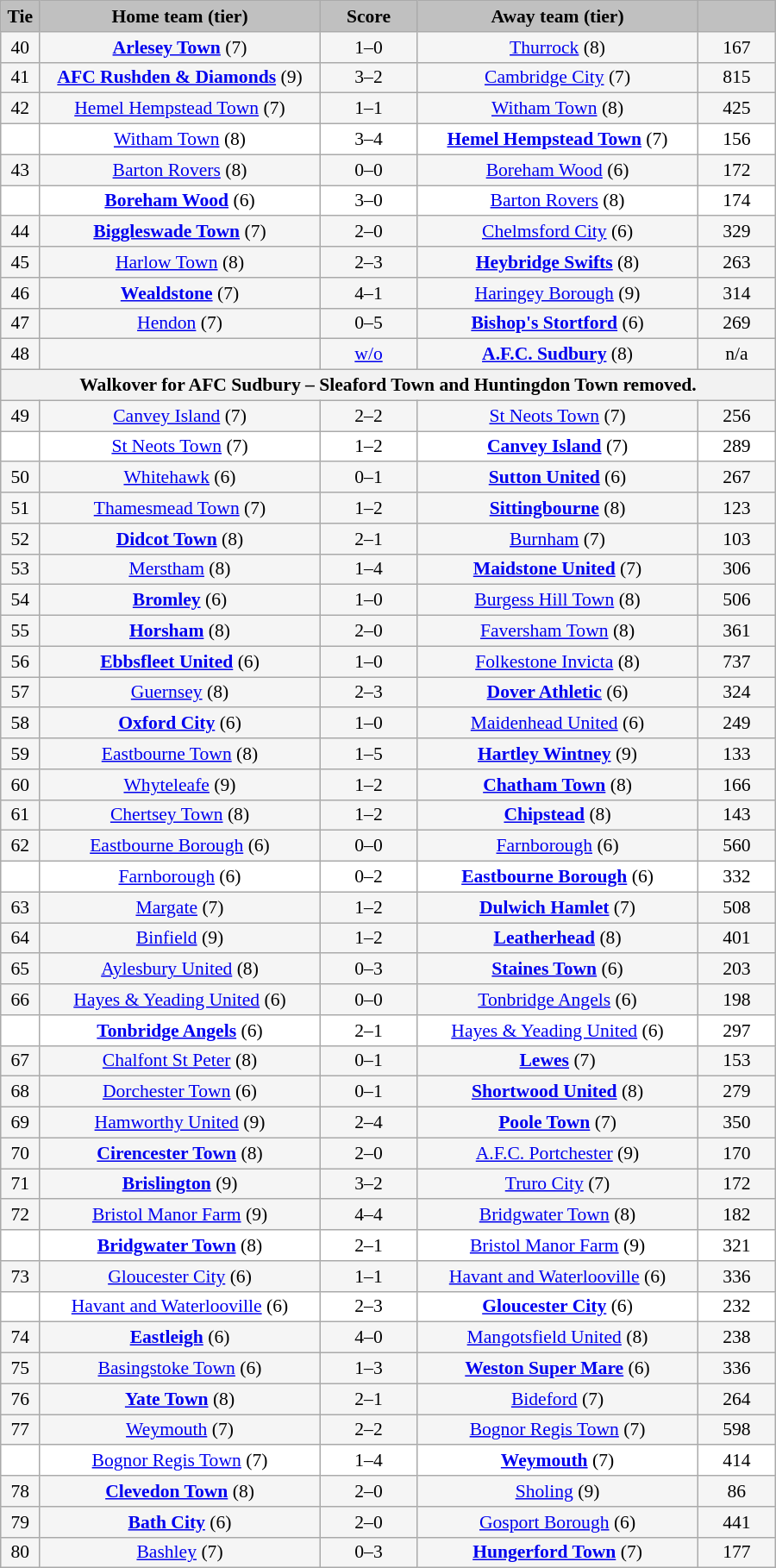<table class="wikitable" style="width: 600px; background:WhiteSmoke; text-align:center; font-size:90%">
<tr>
<td scope="col" style="width:  5.00%; background:silver;"><strong>Tie</strong></td>
<td scope="col" style="width: 36.25%; background:silver;"><strong>Home team (tier)</strong></td>
<td scope="col" style="width: 12.50%; background:silver;"><strong>Score</strong></td>
<td scope="col" style="width: 36.25%; background:silver;"><strong>Away team (tier)</strong></td>
<td scope="col" style="width: 10.00%; background:silver;"><strong></strong></td>
</tr>
<tr>
<td>40</td>
<td><strong><a href='#'>Arlesey Town</a></strong> (7)</td>
<td>1–0</td>
<td><a href='#'>Thurrock</a> (8)</td>
<td>167</td>
</tr>
<tr>
<td>41</td>
<td><strong><a href='#'>AFC Rushden & Diamonds</a></strong> (9)</td>
<td>3–2</td>
<td><a href='#'>Cambridge City</a> (7)</td>
<td>815</td>
</tr>
<tr>
<td>42</td>
<td><a href='#'>Hemel Hempstead Town</a> (7)</td>
<td>1–1</td>
<td><a href='#'>Witham Town</a> (8)</td>
<td>425</td>
</tr>
<tr style="background:white;">
<td><em></em></td>
<td><a href='#'>Witham Town</a> (8)</td>
<td>3–4</td>
<td><strong><a href='#'>Hemel Hempstead Town</a></strong> (7)</td>
<td>156</td>
</tr>
<tr>
<td>43</td>
<td><a href='#'>Barton Rovers</a> (8)</td>
<td>0–0</td>
<td><a href='#'>Boreham Wood</a> (6)</td>
<td>172</td>
</tr>
<tr style="background:white;">
<td><em></em></td>
<td><strong><a href='#'>Boreham Wood</a></strong> (6)</td>
<td>3–0</td>
<td><a href='#'>Barton Rovers</a> (8)</td>
<td>174</td>
</tr>
<tr>
<td>44</td>
<td><strong><a href='#'>Biggleswade Town</a></strong> (7)</td>
<td>2–0</td>
<td><a href='#'>Chelmsford City</a> (6)</td>
<td>329</td>
</tr>
<tr>
<td>45</td>
<td><a href='#'>Harlow Town</a> (8)</td>
<td>2–3</td>
<td><strong><a href='#'>Heybridge Swifts</a></strong> (8)</td>
<td>263</td>
</tr>
<tr>
<td>46</td>
<td><strong><a href='#'>Wealdstone</a></strong> (7)</td>
<td>4–1</td>
<td><a href='#'>Haringey Borough</a> (9)</td>
<td>314</td>
</tr>
<tr>
<td>47</td>
<td><a href='#'>Hendon</a> (7)</td>
<td>0–5</td>
<td><strong><a href='#'>Bishop's Stortford</a></strong> (6)</td>
<td>269</td>
</tr>
<tr>
<td>48</td>
<td></td>
<td><a href='#'>w/o</a></td>
<td><strong><a href='#'>A.F.C. Sudbury</a></strong> (8)</td>
<td>n/a</td>
</tr>
<tr>
<th colspan="5"><strong>Walkover for AFC Sudbury – Sleaford Town and Huntingdon Town removed.</strong></th>
</tr>
<tr>
<td>49</td>
<td><a href='#'>Canvey Island</a> (7)</td>
<td>2–2</td>
<td><a href='#'>St Neots Town</a> (7)</td>
<td>256</td>
</tr>
<tr style="background:white;">
<td><em></em></td>
<td><a href='#'>St Neots Town</a> (7)</td>
<td>1–2</td>
<td><strong><a href='#'>Canvey Island</a></strong> (7)</td>
<td>289</td>
</tr>
<tr>
<td>50</td>
<td><a href='#'>Whitehawk</a> (6)</td>
<td>0–1</td>
<td><strong><a href='#'>Sutton United</a></strong> (6)</td>
<td>267</td>
</tr>
<tr>
<td>51</td>
<td><a href='#'>Thamesmead Town</a> (7)</td>
<td>1–2</td>
<td><strong><a href='#'>Sittingbourne</a></strong> (8)</td>
<td>123</td>
</tr>
<tr>
<td>52</td>
<td><strong><a href='#'>Didcot Town</a></strong> (8)</td>
<td>2–1</td>
<td><a href='#'>Burnham</a> (7)</td>
<td>103</td>
</tr>
<tr>
<td>53</td>
<td><a href='#'>Merstham</a> (8)</td>
<td>1–4</td>
<td><strong><a href='#'>Maidstone United</a></strong> (7)</td>
<td>306</td>
</tr>
<tr>
<td>54</td>
<td><strong><a href='#'>Bromley</a></strong> (6)</td>
<td>1–0</td>
<td><a href='#'>Burgess Hill Town</a> (8)</td>
<td>506</td>
</tr>
<tr>
<td>55</td>
<td><strong><a href='#'>Horsham</a></strong> (8)</td>
<td>2–0</td>
<td><a href='#'>Faversham Town</a> (8)</td>
<td>361</td>
</tr>
<tr>
<td>56</td>
<td><strong><a href='#'>Ebbsfleet United</a></strong> (6)</td>
<td>1–0</td>
<td><a href='#'>Folkestone Invicta</a> (8)</td>
<td>737</td>
</tr>
<tr>
<td>57</td>
<td><a href='#'>Guernsey</a> (8)</td>
<td>2–3</td>
<td><strong><a href='#'>Dover Athletic</a></strong> (6)</td>
<td>324</td>
</tr>
<tr>
<td>58</td>
<td><strong><a href='#'>Oxford City</a></strong> (6)</td>
<td>1–0</td>
<td><a href='#'>Maidenhead United</a> (6)</td>
<td>249</td>
</tr>
<tr>
<td>59</td>
<td><a href='#'>Eastbourne Town</a> (8)</td>
<td>1–5</td>
<td><strong><a href='#'>Hartley Wintney</a></strong> (9)</td>
<td>133</td>
</tr>
<tr>
<td>60</td>
<td><a href='#'>Whyteleafe</a> (9)</td>
<td>1–2</td>
<td><strong><a href='#'>Chatham Town</a></strong> (8)</td>
<td>166</td>
</tr>
<tr>
<td>61</td>
<td><a href='#'>Chertsey Town</a> (8)</td>
<td>1–2</td>
<td><strong><a href='#'>Chipstead</a></strong> (8)</td>
<td>143</td>
</tr>
<tr>
<td>62</td>
<td><a href='#'>Eastbourne Borough</a> (6)</td>
<td>0–0</td>
<td><a href='#'>Farnborough</a> (6)</td>
<td>560</td>
</tr>
<tr style="background:white;">
<td><em></em></td>
<td><a href='#'>Farnborough</a> (6)</td>
<td>0–2</td>
<td><strong><a href='#'>Eastbourne Borough</a></strong> (6)</td>
<td>332</td>
</tr>
<tr>
<td>63</td>
<td><a href='#'>Margate</a> (7)</td>
<td>1–2</td>
<td><strong><a href='#'>Dulwich Hamlet</a></strong> (7)</td>
<td>508</td>
</tr>
<tr>
<td>64</td>
<td><a href='#'>Binfield</a> (9)</td>
<td>1–2</td>
<td><strong><a href='#'>Leatherhead</a></strong> (8)</td>
<td>401</td>
</tr>
<tr>
<td>65</td>
<td><a href='#'>Aylesbury United</a> (8)</td>
<td>0–3</td>
<td><strong><a href='#'>Staines Town</a></strong> (6)</td>
<td>203</td>
</tr>
<tr>
<td>66</td>
<td><a href='#'>Hayes & Yeading United</a> (6)</td>
<td>0–0</td>
<td><a href='#'>Tonbridge Angels</a> (6)</td>
<td>198</td>
</tr>
<tr style="background:white;">
<td><em></em></td>
<td><strong><a href='#'>Tonbridge Angels</a></strong> (6)</td>
<td>2–1</td>
<td><a href='#'>Hayes & Yeading United</a> (6)</td>
<td>297</td>
</tr>
<tr>
<td>67</td>
<td><a href='#'>Chalfont St Peter</a> (8)</td>
<td>0–1</td>
<td><strong><a href='#'>Lewes</a></strong> (7)</td>
<td>153</td>
</tr>
<tr>
<td>68</td>
<td><a href='#'>Dorchester Town</a> (6)</td>
<td>0–1</td>
<td><strong><a href='#'>Shortwood United</a></strong> (8)</td>
<td>279</td>
</tr>
<tr>
<td>69</td>
<td><a href='#'>Hamworthy United</a> (9)</td>
<td>2–4</td>
<td><strong><a href='#'>Poole Town</a></strong> (7)</td>
<td>350</td>
</tr>
<tr>
<td>70</td>
<td><strong><a href='#'>Cirencester Town</a></strong> (8)</td>
<td>2–0</td>
<td><a href='#'>A.F.C. Portchester</a> (9)</td>
<td>170</td>
</tr>
<tr>
<td>71</td>
<td><strong><a href='#'>Brislington</a></strong> (9)</td>
<td>3–2</td>
<td><a href='#'>Truro City</a> (7)</td>
<td>172</td>
</tr>
<tr>
<td>72</td>
<td><a href='#'>Bristol Manor Farm</a> (9)</td>
<td>4–4</td>
<td><a href='#'>Bridgwater Town</a> (8)</td>
<td>182</td>
</tr>
<tr style="background:white;">
<td><em></em></td>
<td><strong><a href='#'>Bridgwater Town</a></strong> (8)</td>
<td>2–1</td>
<td><a href='#'>Bristol Manor Farm</a> (9)</td>
<td>321</td>
</tr>
<tr>
<td>73</td>
<td><a href='#'>Gloucester City</a> (6)</td>
<td>1–1</td>
<td><a href='#'>Havant and Waterlooville</a> (6)</td>
<td>336</td>
</tr>
<tr style="background:white;">
<td><em></em></td>
<td><a href='#'>Havant and Waterlooville</a> (6)</td>
<td>2–3</td>
<td><strong><a href='#'>Gloucester City</a></strong> (6)</td>
<td>232</td>
</tr>
<tr>
<td>74</td>
<td><strong><a href='#'>Eastleigh</a></strong> (6)</td>
<td>4–0</td>
<td><a href='#'>Mangotsfield United</a> (8)</td>
<td>238</td>
</tr>
<tr>
<td>75</td>
<td><a href='#'>Basingstoke Town</a> (6)</td>
<td>1–3</td>
<td><strong><a href='#'>Weston Super Mare</a></strong> (6)</td>
<td>336</td>
</tr>
<tr>
<td>76</td>
<td><strong><a href='#'>Yate Town</a></strong> (8)</td>
<td>2–1</td>
<td><a href='#'>Bideford</a> (7)</td>
<td>264</td>
</tr>
<tr>
<td>77</td>
<td><a href='#'>Weymouth</a> (7)</td>
<td>2–2</td>
<td><a href='#'>Bognor Regis Town</a> (7)</td>
<td>598</td>
</tr>
<tr style="background:white;">
<td><em></em></td>
<td><a href='#'>Bognor Regis Town</a> (7)</td>
<td>1–4</td>
<td><strong><a href='#'>Weymouth</a></strong> (7)</td>
<td>414</td>
</tr>
<tr>
<td>78</td>
<td><strong><a href='#'>Clevedon Town</a></strong> (8)</td>
<td>2–0</td>
<td><a href='#'>Sholing</a> (9)</td>
<td>86</td>
</tr>
<tr>
<td>79</td>
<td><strong><a href='#'>Bath City</a></strong> (6)</td>
<td>2–0</td>
<td><a href='#'>Gosport Borough</a> (6)</td>
<td>441</td>
</tr>
<tr>
<td>80</td>
<td><a href='#'>Bashley</a> (7)</td>
<td>0–3</td>
<td><strong><a href='#'>Hungerford Town</a></strong> (7)</td>
<td>177</td>
</tr>
</table>
